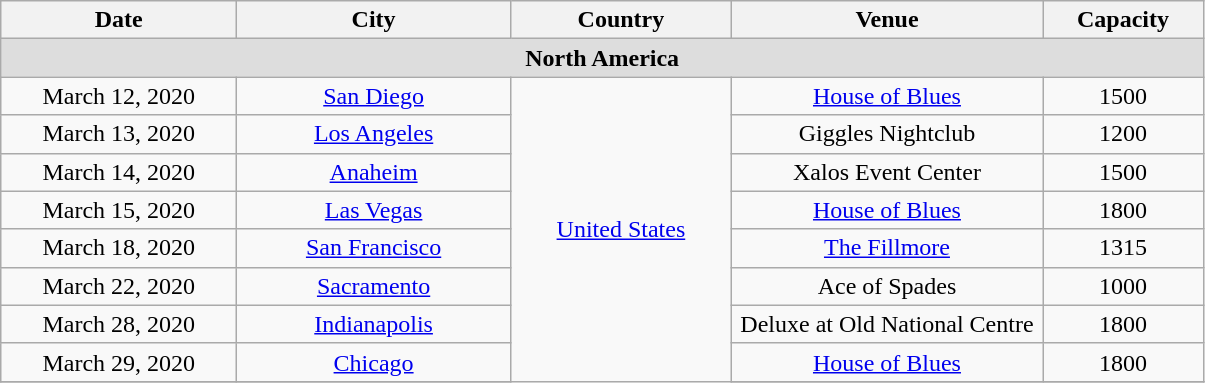<table class="wikitable" style="text-align:center;">
<tr>
<th width="150">Date</th>
<th width="175">City</th>
<th width="140">Country</th>
<th width="200">Venue</th>
<th width="100">Capacity</th>
</tr>
<tr bgcolor="#DDDDDD">
<td colspan=5><strong>North America</strong></td>
</tr>
<tr>
<td>March 12, 2020</td>
<td><a href='#'>San Diego</a></td>
<td rowspan="10"><a href='#'>United States</a></td>
<td><a href='#'>House of Blues</a></td>
<td>1500</td>
</tr>
<tr>
<td>March 13, 2020</td>
<td><a href='#'>Los Angeles</a></td>
<td>Giggles Nightclub</td>
<td>1200</td>
</tr>
<tr>
<td>March 14, 2020</td>
<td><a href='#'>Anaheim</a></td>
<td>Xalos Event Center</td>
<td>1500</td>
</tr>
<tr>
<td>March 15, 2020</td>
<td><a href='#'>Las Vegas</a></td>
<td><a href='#'>House of Blues</a></td>
<td>1800</td>
</tr>
<tr>
<td>March 18, 2020</td>
<td><a href='#'>San Francisco</a></td>
<td><a href='#'>The Fillmore</a></td>
<td>1315</td>
</tr>
<tr>
<td>March 22, 2020</td>
<td><a href='#'>Sacramento</a></td>
<td>Ace of Spades</td>
<td>1000</td>
</tr>
<tr>
<td>March 28, 2020</td>
<td><a href='#'>Indianapolis</a></td>
<td>Deluxe at Old National Centre</td>
<td>1800</td>
</tr>
<tr>
<td>March 29, 2020</td>
<td><a href='#'>Chicago</a></td>
<td><a href='#'>House of Blues</a></td>
<td>1800</td>
</tr>
<tr>
</tr>
</table>
